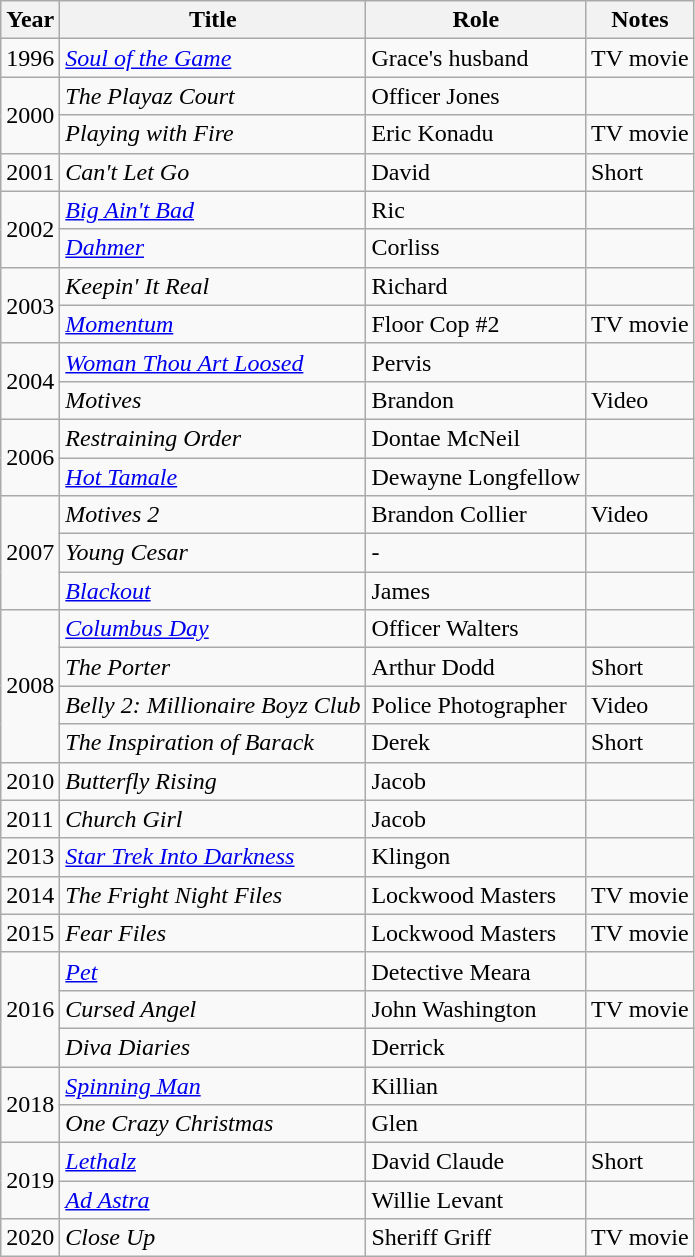<table class="wikitable sortable">
<tr>
<th>Year</th>
<th>Title</th>
<th>Role</th>
<th class="unsortable">Notes</th>
</tr>
<tr>
<td>1996</td>
<td><em><a href='#'>Soul of the Game</a></em></td>
<td>Grace's husband</td>
<td>TV movie</td>
</tr>
<tr>
<td rowspan="2">2000</td>
<td><em>The Playaz Court</em></td>
<td>Officer Jones</td>
<td></td>
</tr>
<tr>
<td><em>Playing with Fire</em></td>
<td>Eric Konadu</td>
<td>TV movie </td>
</tr>
<tr>
<td>2001</td>
<td><em>Can't Let Go</em></td>
<td>David</td>
<td>Short</td>
</tr>
<tr>
<td rowspan="2">2002</td>
<td><em><a href='#'>Big Ain't Bad</a></em></td>
<td>Ric</td>
<td></td>
</tr>
<tr>
<td><em><a href='#'>Dahmer</a></em></td>
<td>Corliss</td>
<td></td>
</tr>
<tr>
<td rowspan="2">2003</td>
<td><em>Keepin' It Real</em></td>
<td>Richard</td>
<td></td>
</tr>
<tr>
<td><em><a href='#'>Momentum</a></em></td>
<td>Floor Cop #2</td>
<td>TV movie </td>
</tr>
<tr>
<td rowspan="2">2004</td>
<td><em><a href='#'>Woman Thou Art Loosed</a></em></td>
<td>Pervis</td>
<td></td>
</tr>
<tr>
<td><em>Motives</em></td>
<td>Brandon</td>
<td>Video</td>
</tr>
<tr>
<td rowspan="2">2006</td>
<td><em>Restraining Order</em></td>
<td>Dontae McNeil</td>
<td></td>
</tr>
<tr>
<td><em><a href='#'>Hot Tamale</a></em></td>
<td>Dewayne Longfellow</td>
<td></td>
</tr>
<tr>
<td rowspan="3">2007</td>
<td><em>Motives 2</em></td>
<td>Brandon Collier </td>
<td>Video</td>
</tr>
<tr>
<td><em>Young Cesar</em></td>
<td>-</td>
<td></td>
</tr>
<tr>
<td><em><a href='#'>Blackout</a></em></td>
<td>James</td>
<td></td>
</tr>
<tr>
<td rowspan="4">2008</td>
<td><em><a href='#'>Columbus Day</a></em></td>
<td>Officer Walters</td>
<td></td>
</tr>
<tr>
<td><em>The Porter</em></td>
<td>Arthur Dodd</td>
<td>Short</td>
</tr>
<tr>
<td><em>Belly 2: Millionaire Boyz Club</em></td>
<td>Police Photographer</td>
<td>Video</td>
</tr>
<tr>
<td><em>The Inspiration of Barack</em></td>
<td>Derek</td>
<td>Short</td>
</tr>
<tr>
<td>2010</td>
<td><em>Butterfly Rising</em></td>
<td>Jacob</td>
<td></td>
</tr>
<tr>
<td>2011</td>
<td><em>Church Girl</em></td>
<td>Jacob</td>
<td></td>
</tr>
<tr>
<td>2013</td>
<td><em><a href='#'>Star Trek Into Darkness</a></em></td>
<td>Klingon</td>
<td></td>
</tr>
<tr>
<td>2014</td>
<td><em>The Fright Night Files</em></td>
<td>Lockwood Masters</td>
<td>TV movie </td>
</tr>
<tr>
<td>2015</td>
<td><em>Fear Files</em></td>
<td>Lockwood Masters</td>
<td>TV movie </td>
</tr>
<tr>
<td rowspan="3">2016</td>
<td><em><a href='#'>Pet</a></em></td>
<td>Detective Meara</td>
<td></td>
</tr>
<tr>
<td><em>Cursed Angel</em></td>
<td>John Washington</td>
<td>TV movie</td>
</tr>
<tr>
<td><em>Diva Diaries</em></td>
<td>Derrick</td>
<td></td>
</tr>
<tr>
<td rowspan="2">2018</td>
<td><em><a href='#'>Spinning Man</a></em></td>
<td>Killian</td>
<td></td>
</tr>
<tr>
<td><em>One Crazy Christmas</em></td>
<td>Glen</td>
<td></td>
</tr>
<tr>
<td rowspan="2">2019</td>
<td><em><a href='#'>Lethalz</a></em></td>
<td>David Claude</td>
<td>Short</td>
</tr>
<tr>
<td><em><a href='#'>Ad Astra</a></em></td>
<td>Willie Levant</td>
<td></td>
</tr>
<tr>
<td>2020</td>
<td><em>Close Up</em></td>
<td>Sheriff Griff</td>
<td>TV movie</td>
</tr>
</table>
